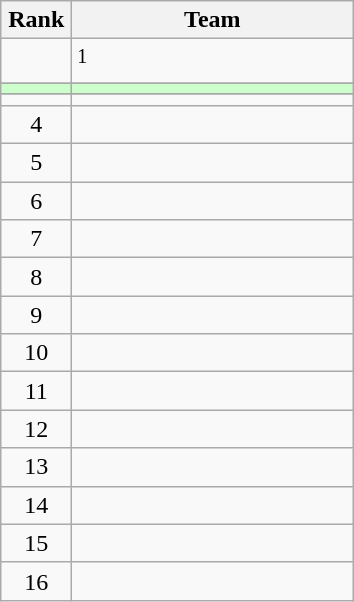<table class="wikitable" style="text-align: center;">
<tr>
<th width=40>Rank</th>
<th width=180>Team</th>
</tr>
<tr>
<td></td>
<td align=left><sup>1</sup></td>
</tr>
<tr>
</tr>
<tr bgcolor=#ccffcc>
<td></td>
<td align=left></td>
</tr>
<tr>
</tr>
<tr>
<td></td>
<td align=left></td>
</tr>
<tr>
<td>4</td>
<td align=left></td>
</tr>
<tr>
<td>5</td>
<td align=left></td>
</tr>
<tr>
<td>6</td>
<td align=left></td>
</tr>
<tr>
<td>7</td>
<td align=left></td>
</tr>
<tr>
<td>8</td>
<td align=left></td>
</tr>
<tr>
<td>9</td>
<td align=left></td>
</tr>
<tr>
<td>10</td>
<td align=left></td>
</tr>
<tr>
<td>11</td>
<td align=left></td>
</tr>
<tr>
<td>12</td>
<td align=left></td>
</tr>
<tr>
<td>13</td>
<td align=left></td>
</tr>
<tr>
<td>14</td>
<td align=left></td>
</tr>
<tr>
<td>15</td>
<td align=left></td>
</tr>
<tr>
<td>16</td>
<td align=left></td>
</tr>
</table>
